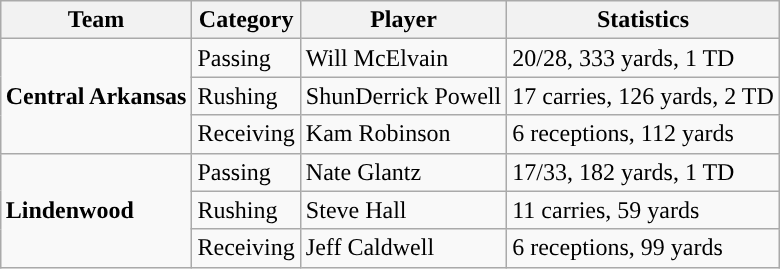<table class="wikitable" style="float: right;">
<tr>
<th>Team</th>
<th>Category</th>
<th>Player</th>
<th>Statistics</th>
</tr>
<tr>
<td rowspan=3><strong>Central Arkansas</strong></td>
<td>Passing</td>
<td>Will McElvain</td>
<td>20/28, 333 yards, 1 TD</td>
</tr>
<tr>
<td>Rushing</td>
<td>ShunDerrick Powell</td>
<td>17 carries, 126 yards, 2 TD</td>
</tr>
<tr>
<td>Receiving</td>
<td>Kam Robinson</td>
<td>6 receptions, 112 yards</td>
</tr>
<tr>
<td rowspan=3><strong>Lindenwood</strong></td>
<td>Passing</td>
<td>Nate Glantz</td>
<td>17/33, 182 yards, 1 TD</td>
</tr>
<tr>
<td>Rushing</td>
<td>Steve Hall</td>
<td>11 carries, 59 yards</td>
</tr>
<tr>
<td>Receiving</td>
<td>Jeff Caldwell</td>
<td>6 receptions, 99 yards</td>
</tr>
</table>
